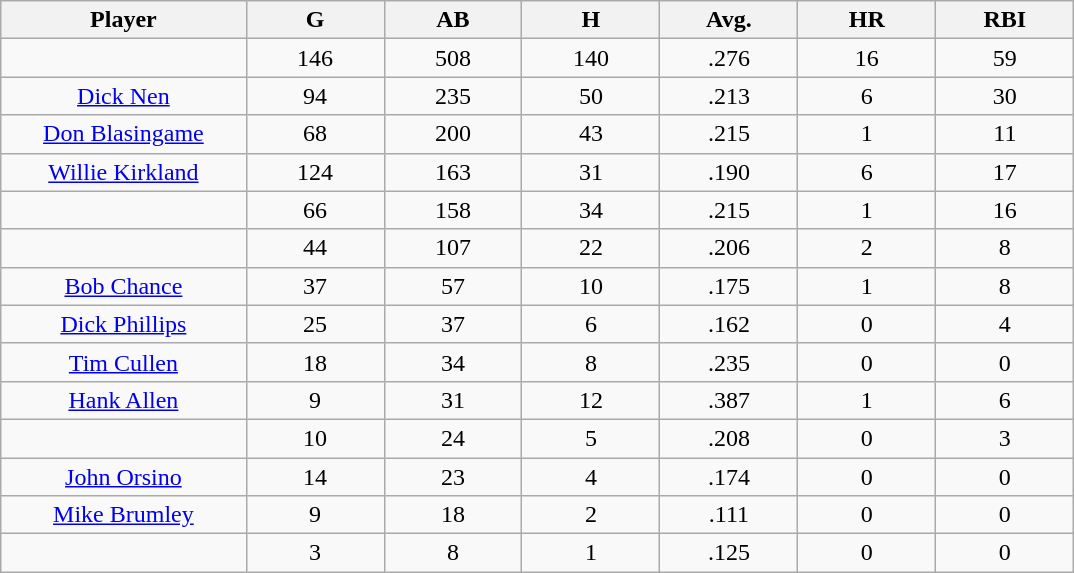<table class="wikitable sortable">
<tr>
<th bgcolor="#DDDDFF" width="16%">Player</th>
<th bgcolor="#DDDDFF" width="9%">G</th>
<th bgcolor="#DDDDFF" width="9%">AB</th>
<th bgcolor="#DDDDFF" width="9%">H</th>
<th bgcolor="#DDDDFF" width="9%">Avg.</th>
<th bgcolor="#DDDDFF" width="9%">HR</th>
<th bgcolor="#DDDDFF" width="9%">RBI</th>
</tr>
<tr align="center">
<td></td>
<td>146</td>
<td>508</td>
<td>140</td>
<td>.276</td>
<td>16</td>
<td>59</td>
</tr>
<tr align="center">
<td><a href='#'>Dick Nen</a></td>
<td>94</td>
<td>235</td>
<td>50</td>
<td>.213</td>
<td>6</td>
<td>30</td>
</tr>
<tr align="center">
<td><a href='#'>Don Blasingame</a></td>
<td>68</td>
<td>200</td>
<td>43</td>
<td>.215</td>
<td>1</td>
<td>11</td>
</tr>
<tr align="center">
<td><a href='#'>Willie Kirkland</a></td>
<td>124</td>
<td>163</td>
<td>31</td>
<td>.190</td>
<td>6</td>
<td>17</td>
</tr>
<tr align="center">
<td></td>
<td>66</td>
<td>158</td>
<td>34</td>
<td>.215</td>
<td>1</td>
<td>16</td>
</tr>
<tr align="center">
<td></td>
<td>44</td>
<td>107</td>
<td>22</td>
<td>.206</td>
<td>2</td>
<td>8</td>
</tr>
<tr align="center">
<td><a href='#'>Bob Chance</a></td>
<td>37</td>
<td>57</td>
<td>10</td>
<td>.175</td>
<td>1</td>
<td>8</td>
</tr>
<tr align="center">
<td><a href='#'>Dick Phillips</a></td>
<td>25</td>
<td>37</td>
<td>6</td>
<td>.162</td>
<td>0</td>
<td>4</td>
</tr>
<tr align="center">
<td><a href='#'>Tim Cullen</a></td>
<td>18</td>
<td>34</td>
<td>8</td>
<td>.235</td>
<td>0</td>
<td>0</td>
</tr>
<tr align="center">
<td><a href='#'>Hank Allen</a></td>
<td>9</td>
<td>31</td>
<td>12</td>
<td>.387</td>
<td>1</td>
<td>6</td>
</tr>
<tr align="center">
<td></td>
<td>10</td>
<td>24</td>
<td>5</td>
<td>.208</td>
<td>0</td>
<td>3</td>
</tr>
<tr align="center">
<td><a href='#'>John Orsino</a></td>
<td>14</td>
<td>23</td>
<td>4</td>
<td>.174</td>
<td>0</td>
<td>0</td>
</tr>
<tr align="center">
<td><a href='#'>Mike Brumley</a></td>
<td>9</td>
<td>18</td>
<td>2</td>
<td>.111</td>
<td>0</td>
<td>0</td>
</tr>
<tr align="center">
<td></td>
<td>3</td>
<td>8</td>
<td>1</td>
<td>.125</td>
<td>0</td>
<td>0</td>
</tr>
</table>
